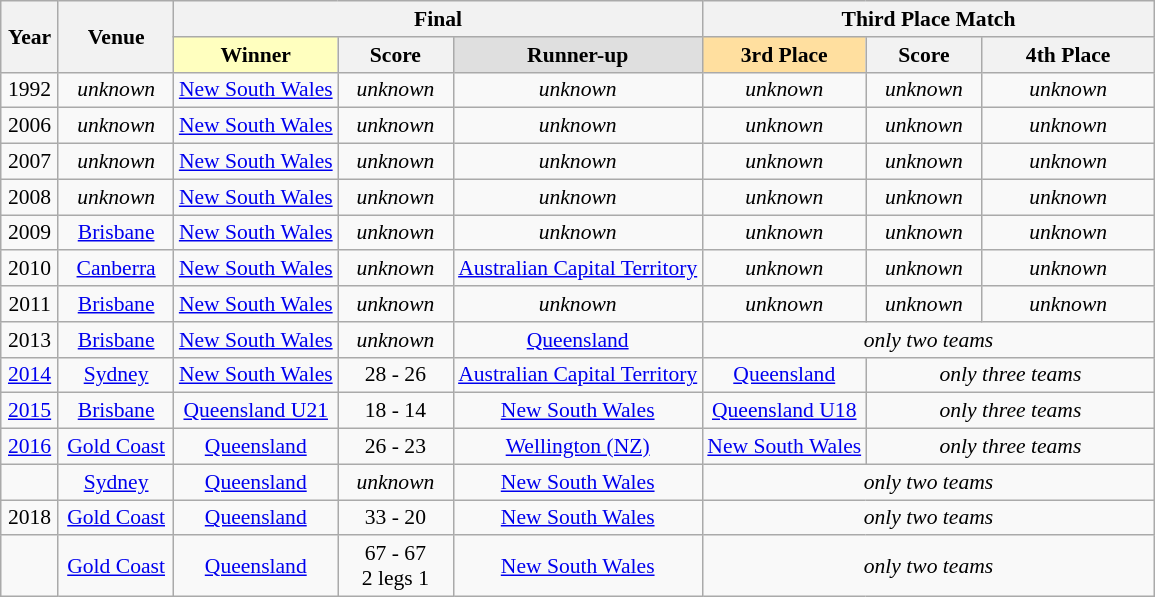<table class="wikitable" style="font-size: 90%; text-align: center;">
<tr>
<th rowspan="2" style="width:5%;">Year</th>
<th rowspan="2" style="width:10%;">Venue</th>
<th colspan="3">Final</th>
<th colspan="3">Third Place Match</th>
</tr>
<tr>
<td style="text-align:center;background:#ffffbf;"><strong>Winner</strong></td>
<th style="width:10%;">Score</th>
<td style="text-align:center; background:#dfdfdf;"><strong>Runner-up</strong></td>
<td style="text-align:center; background:#ffdf9f;"><strong>3rd Place</strong></td>
<th style="width:10%;">Score</th>
<th style="width:15%;">4th Place</th>
</tr>
<tr>
<td>1992</td>
<td><em>unknown</em></td>
<td><a href='#'>New South Wales</a></td>
<td><em>unknown</em></td>
<td><em>unknown</em></td>
<td><em>unknown</em></td>
<td><em>unknown</em></td>
<td><em>unknown</em></td>
</tr>
<tr>
<td>2006</td>
<td><em>unknown</em></td>
<td><a href='#'>New South Wales</a></td>
<td><em>unknown</em></td>
<td><em>unknown</em></td>
<td><em>unknown</em></td>
<td><em>unknown</em></td>
<td><em>unknown</em></td>
</tr>
<tr>
<td>2007</td>
<td><em>unknown</em></td>
<td><a href='#'>New South Wales</a></td>
<td><em>unknown</em></td>
<td><em>unknown</em></td>
<td><em>unknown</em></td>
<td><em>unknown</em></td>
<td><em>unknown</em></td>
</tr>
<tr>
<td>2008</td>
<td><em>unknown</em></td>
<td><a href='#'>New South Wales</a></td>
<td><em>unknown</em></td>
<td><em>unknown</em></td>
<td><em>unknown</em></td>
<td><em>unknown</em></td>
<td><em>unknown</em></td>
</tr>
<tr>
<td>2009</td>
<td><a href='#'>Brisbane</a></td>
<td><a href='#'>New South Wales</a></td>
<td><em>unknown</em></td>
<td><em>unknown</em></td>
<td><em>unknown</em></td>
<td><em>unknown</em></td>
<td><em>unknown</em></td>
</tr>
<tr>
<td>2010</td>
<td><a href='#'>Canberra</a></td>
<td><a href='#'>New South Wales</a></td>
<td><em>unknown</em></td>
<td><a href='#'>Australian Capital Territory</a></td>
<td><em>unknown</em></td>
<td><em>unknown</em></td>
<td><em>unknown</em></td>
</tr>
<tr>
<td>2011</td>
<td><a href='#'>Brisbane</a></td>
<td><a href='#'>New South Wales</a></td>
<td><em>unknown</em></td>
<td><em>unknown</em></td>
<td><em>unknown</em></td>
<td><em>unknown</em></td>
<td><em>unknown</em></td>
</tr>
<tr>
<td>2013</td>
<td><a href='#'>Brisbane</a></td>
<td><a href='#'>New South Wales</a></td>
<td><em>unknown</em></td>
<td><a href='#'>Queensland</a></td>
<td colspan=3><em>only two teams</em></td>
</tr>
<tr>
<td><a href='#'>2014</a></td>
<td><a href='#'>Sydney</a></td>
<td><a href='#'>New South Wales</a></td>
<td>28 - 26</td>
<td><a href='#'>Australian Capital Territory</a></td>
<td><a href='#'>Queensland</a></td>
<td colspan=2><em>only three teams</em></td>
</tr>
<tr>
<td><a href='#'>2015</a></td>
<td><a href='#'>Brisbane</a></td>
<td><a href='#'>Queensland U21</a></td>
<td>18 - 14</td>
<td><a href='#'>New South Wales</a></td>
<td><a href='#'>Queensland U18</a></td>
<td colspan=2><em>only three teams</em></td>
</tr>
<tr>
<td><a href='#'>2016</a></td>
<td><a href='#'>Gold Coast</a></td>
<td><a href='#'>Queensland</a></td>
<td>26 - 23</td>
<td><a href='#'>Wellington (NZ)</a></td>
<td><a href='#'>New South Wales</a></td>
<td colspan=2><em>only three teams</em></td>
</tr>
<tr>
<td></td>
<td><a href='#'>Sydney</a></td>
<td><a href='#'>Queensland</a></td>
<td><em>unknown</em></td>
<td><a href='#'>New South Wales</a></td>
<td colspan=3><em>only two teams</em></td>
</tr>
<tr>
<td>2018</td>
<td><a href='#'>Gold Coast</a></td>
<td><a href='#'>Queensland</a></td>
<td>33 - 20</td>
<td><a href='#'>New South Wales</a></td>
<td colspan=3><em>only two teams</em></td>
</tr>
<tr>
<td></td>
<td><a href='#'>Gold Coast</a></td>
<td><a href='#'>Queensland</a></td>
<td>67 - 67<br>2 legs 1</td>
<td><a href='#'>New South Wales</a></td>
<td colspan=3><em>only two teams</em></td>
</tr>
</table>
